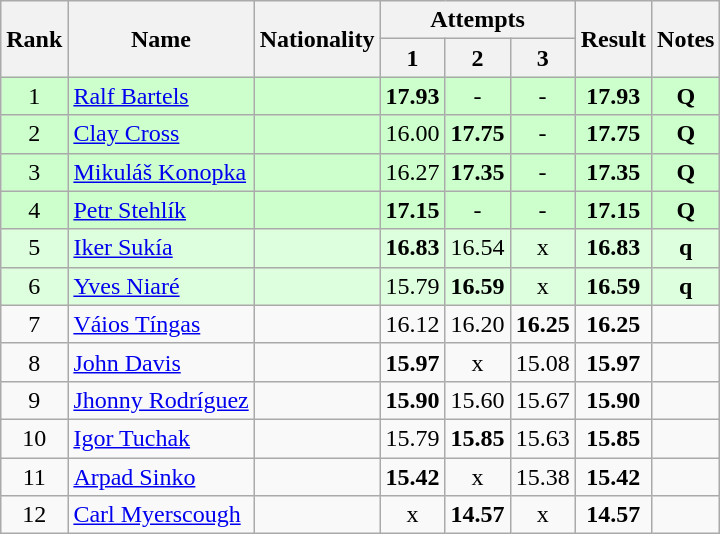<table class="wikitable sortable" style="text-align:center">
<tr>
<th rowspan=2>Rank</th>
<th rowspan=2>Name</th>
<th rowspan=2>Nationality</th>
<th colspan=3>Attempts</th>
<th rowspan=2>Result</th>
<th rowspan=2>Notes</th>
</tr>
<tr>
<th>1</th>
<th>2</th>
<th>3</th>
</tr>
<tr bgcolor=ccffcc>
<td>1</td>
<td align=left><a href='#'>Ralf Bartels</a></td>
<td align=left></td>
<td><strong>17.93</strong></td>
<td>-</td>
<td>-</td>
<td><strong>17.93</strong></td>
<td><strong>Q</strong></td>
</tr>
<tr bgcolor=ccffcc>
<td>2</td>
<td align=left><a href='#'>Clay Cross</a></td>
<td align=left></td>
<td>16.00</td>
<td><strong>17.75</strong></td>
<td>-</td>
<td><strong>17.75</strong></td>
<td><strong>Q</strong></td>
</tr>
<tr bgcolor=ccffcc>
<td>3</td>
<td align=left><a href='#'>Mikuláš Konopka</a></td>
<td align=left></td>
<td>16.27</td>
<td><strong>17.35</strong></td>
<td>-</td>
<td><strong>17.35</strong></td>
<td><strong>Q</strong></td>
</tr>
<tr bgcolor=ccffcc>
<td>4</td>
<td align=left><a href='#'>Petr Stehlík</a></td>
<td align=left></td>
<td><strong>17.15</strong></td>
<td>-</td>
<td>-</td>
<td><strong>17.15</strong></td>
<td><strong>Q</strong></td>
</tr>
<tr bgcolor=ddffdd>
<td>5</td>
<td align=left><a href='#'>Iker Sukía</a></td>
<td align=left></td>
<td><strong>16.83</strong></td>
<td>16.54</td>
<td>x</td>
<td><strong>16.83</strong></td>
<td><strong>q</strong></td>
</tr>
<tr bgcolor=ddffdd>
<td>6</td>
<td align=left><a href='#'>Yves Niaré</a></td>
<td align=left></td>
<td>15.79</td>
<td><strong>16.59</strong></td>
<td>x</td>
<td><strong>16.59</strong></td>
<td><strong>q</strong></td>
</tr>
<tr>
<td>7</td>
<td align=left><a href='#'>Váios Tíngas</a></td>
<td align=left></td>
<td>16.12</td>
<td>16.20</td>
<td><strong>16.25</strong></td>
<td><strong>16.25</strong></td>
<td></td>
</tr>
<tr>
<td>8</td>
<td align=left><a href='#'>John Davis</a></td>
<td align=left></td>
<td><strong>15.97</strong></td>
<td>x</td>
<td>15.08</td>
<td><strong>15.97</strong></td>
<td></td>
</tr>
<tr>
<td>9</td>
<td align=left><a href='#'>Jhonny Rodríguez</a></td>
<td align=left></td>
<td><strong>15.90</strong></td>
<td>15.60</td>
<td>15.67</td>
<td><strong>15.90</strong></td>
<td></td>
</tr>
<tr>
<td>10</td>
<td align=left><a href='#'>Igor Tuchak</a></td>
<td align=left></td>
<td>15.79</td>
<td><strong>15.85</strong></td>
<td>15.63</td>
<td><strong>15.85</strong></td>
<td></td>
</tr>
<tr>
<td>11</td>
<td align=left><a href='#'>Arpad Sinko</a></td>
<td align=left></td>
<td><strong>15.42</strong></td>
<td>x</td>
<td>15.38</td>
<td><strong>15.42</strong></td>
<td></td>
</tr>
<tr>
<td>12</td>
<td align=left><a href='#'>Carl Myerscough</a></td>
<td align=left></td>
<td>x</td>
<td><strong>14.57</strong></td>
<td>x</td>
<td><strong>14.57</strong></td>
<td></td>
</tr>
</table>
